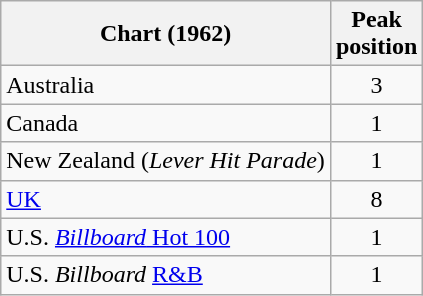<table class="wikitable sortable">
<tr>
<th align="left">Chart (1962)</th>
<th style="text-align:center;">Peak<br>position</th>
</tr>
<tr>
<td>Australia</td>
<td style="text-align:center;">3</td>
</tr>
<tr>
<td>Canada </td>
<td style="text-align:center;">1</td>
</tr>
<tr>
<td>New Zealand (<em>Lever Hit Parade</em>)</td>
<td style="text-align:center;">1</td>
</tr>
<tr>
<td><a href='#'>UK</a></td>
<td style="text-align:center;">8</td>
</tr>
<tr>
<td align="left">U.S. <a href='#'><em>Billboard</em> Hot 100</a></td>
<td style="text-align:center;">1</td>
</tr>
<tr>
<td>U.S. <em>Billboard</em> <a href='#'>R&B</a></td>
<td style="text-align:center;">1</td>
</tr>
</table>
